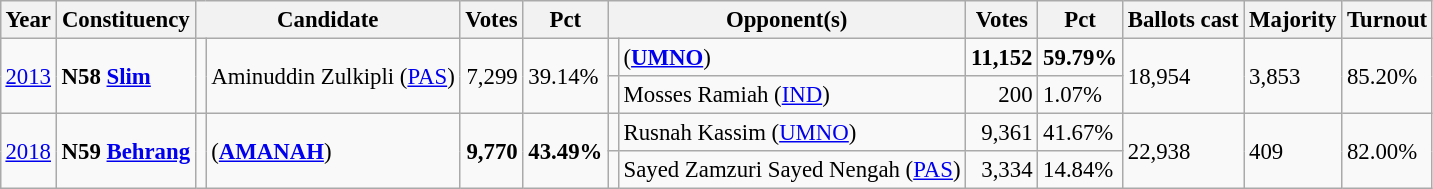<table class="wikitable" style="margin:0.5em ; font-size:95%">
<tr>
<th>Year</th>
<th>Constituency</th>
<th colspan=2>Candidate</th>
<th>Votes</th>
<th>Pct</th>
<th colspan=2>Opponent(s)</th>
<th>Votes</th>
<th>Pct</th>
<th>Ballots cast</th>
<th>Majority</th>
<th>Turnout</th>
</tr>
<tr>
<td rowspan=2><a href='#'>2013</a></td>
<td rowspan=2><strong>N58 <a href='#'>Slim</a></strong></td>
<td rowspan=2 ></td>
<td rowspan=2>Aminuddin Zulkipli (<a href='#'>PAS</a>)</td>
<td rowspan=2 align="right">7,299</td>
<td rowspan=2>39.14%</td>
<td></td>
<td> (<a href='#'><strong>UMNO</strong></a>)</td>
<td align="right"><strong>11,152</strong></td>
<td><strong>59.79%</strong></td>
<td rowspan=2>18,954</td>
<td rowspan=2>3,853</td>
<td rowspan=2>85.20%</td>
</tr>
<tr>
<td></td>
<td>Mosses Ramiah (<a href='#'>IND</a>)</td>
<td align="right">200</td>
<td>1.07%</td>
</tr>
<tr>
<td rowspan=2><a href='#'>2018</a></td>
<td rowspan=2><strong>N59 <a href='#'>Behrang</a></strong></td>
<td rowspan=2 ></td>
<td rowspan=2> (<a href='#'><strong>AMANAH</strong></a>)</td>
<td rowspan=2 align="right"><strong>9,770</strong></td>
<td rowspan=2><strong>43.49%</strong></td>
<td></td>
<td>Rusnah Kassim (<a href='#'>UMNO</a>)</td>
<td align="right">9,361</td>
<td>41.67%</td>
<td rowspan=2>22,938</td>
<td rowspan=2>409</td>
<td rowspan=2>82.00%</td>
</tr>
<tr>
<td></td>
<td>Sayed Zamzuri Sayed Nengah (<a href='#'>PAS</a>)</td>
<td align="right">3,334</td>
<td>14.84%</td>
</tr>
</table>
